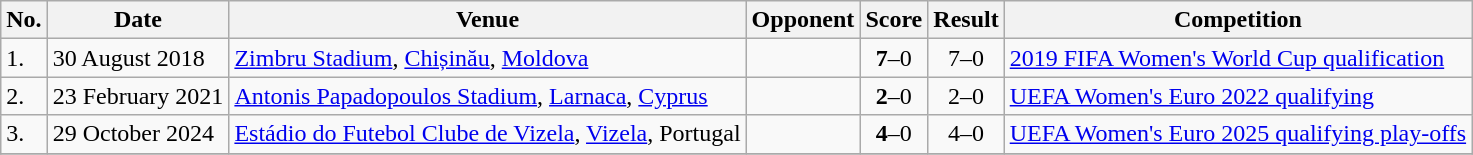<table class="wikitable">
<tr>
<th>No.</th>
<th>Date</th>
<th>Venue</th>
<th>Opponent</th>
<th>Score</th>
<th>Result</th>
<th>Competition</th>
</tr>
<tr>
<td>1.</td>
<td>30 August 2018</td>
<td><a href='#'>Zimbru Stadium</a>, <a href='#'>Chișinău</a>, <a href='#'>Moldova</a></td>
<td></td>
<td align=center><strong>7</strong>–0</td>
<td align=center>7–0</td>
<td><a href='#'>2019 FIFA Women's World Cup qualification</a></td>
</tr>
<tr>
<td>2.</td>
<td>23 February 2021</td>
<td><a href='#'>Antonis Papadopoulos Stadium</a>, <a href='#'>Larnaca</a>, <a href='#'>Cyprus</a></td>
<td></td>
<td align=center><strong>2</strong>–0</td>
<td align=center>2–0</td>
<td><a href='#'>UEFA Women's Euro 2022 qualifying</a></td>
</tr>
<tr>
<td>3.</td>
<td>29 October 2024</td>
<td><a href='#'>Estádio do Futebol Clube de Vizela</a>, <a href='#'>Vizela</a>, Portugal</td>
<td></td>
<td align=center><strong>4</strong>–0</td>
<td align=center>4–0</td>
<td><a href='#'>UEFA Women's Euro 2025 qualifying play-offs</a></td>
</tr>
<tr>
</tr>
</table>
